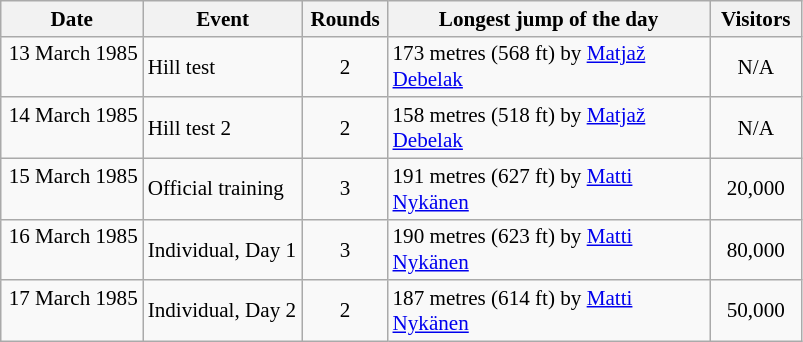<table class=wikitable style="text-align:center; font-size:88%;">
<tr>
<th width=88px>Date</th>
<th width=100px>Event</th>
<th width=50px>Rounds</th>
<th width=208px>Longest jump of the day</th>
<th width=55px>Visitors</th>
</tr>
<tr>
<td align=right>13 March 1985  </td>
<td align=left>Hill test</td>
<td align=center>2</td>
<td align=left>173 metres (568 ft) by <a href='#'>Matjaž Debelak</a></td>
<td align=center>N/A</td>
</tr>
<tr>
<td align=right>14 March 1985  </td>
<td align=left>Hill test 2</td>
<td align=center>2</td>
<td align=left>158 metres (518 ft) by <a href='#'>Matjaž Debelak</a></td>
<td align=center>N/A</td>
</tr>
<tr>
<td align=right>15 March 1985  </td>
<td align=left>Official training</td>
<td align=center>3</td>
<td align=left>191 metres (627 ft) by <a href='#'>Matti Nykänen</a></td>
<td align=center>20,000</td>
</tr>
<tr>
<td align=right>16 March 1985  </td>
<td align=left>Individual, Day 1</td>
<td align=center>3</td>
<td align=left>190 metres (623 ft) by <a href='#'>Matti Nykänen</a></td>
<td align=center>80,000</td>
</tr>
<tr>
<td align=right>17 March 1985  </td>
<td align=left>Individual, Day 2</td>
<td align=center>2</td>
<td align=left>187 metres (614 ft) by <a href='#'>Matti Nykänen</a></td>
<td align=center>50,000</td>
</tr>
</table>
